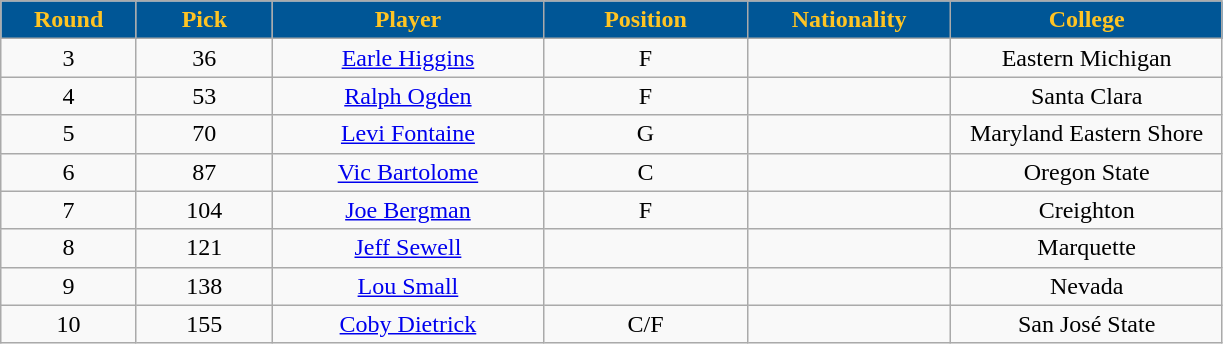<table class="wikitable sortable sortable">
<tr>
<th style="background:#005696;color:#FFC423;" width="10%">Round</th>
<th style="background:#005696;color:#FFC423;" width="10%">Pick</th>
<th style="background:#005696;color:#FFC423;" width="20%">Player</th>
<th style="background:#005696;color:#FFC423;" width="15%">Position</th>
<th style="background:#005696;color:#FFC423;" width="15%">Nationality</th>
<th style="background:#005696;color:#FFC423;" width="20%">College</th>
</tr>
<tr style="text-align: center">
<td>3</td>
<td>36</td>
<td><a href='#'>Earle Higgins</a></td>
<td>F</td>
<td></td>
<td>Eastern Michigan</td>
</tr>
<tr style="text-align: center">
<td>4</td>
<td>53</td>
<td><a href='#'>Ralph Ogden</a></td>
<td>F</td>
<td></td>
<td>Santa Clara</td>
</tr>
<tr style="text-align: center">
<td>5</td>
<td>70</td>
<td><a href='#'>Levi Fontaine</a></td>
<td>G</td>
<td></td>
<td>Maryland Eastern Shore</td>
</tr>
<tr style="text-align: center">
<td>6</td>
<td>87</td>
<td><a href='#'>Vic Bartolome</a></td>
<td>C</td>
<td></td>
<td>Oregon State</td>
</tr>
<tr style="text-align: center">
<td>7</td>
<td>104</td>
<td><a href='#'>Joe Bergman</a></td>
<td>F</td>
<td></td>
<td>Creighton</td>
</tr>
<tr style="text-align: center">
<td>8</td>
<td>121</td>
<td><a href='#'>Jeff Sewell</a></td>
<td></td>
<td></td>
<td>Marquette</td>
</tr>
<tr style="text-align: center">
<td>9</td>
<td>138</td>
<td><a href='#'>Lou Small</a></td>
<td></td>
<td></td>
<td>Nevada</td>
</tr>
<tr style="text-align: center">
<td>10</td>
<td>155</td>
<td><a href='#'>Coby Dietrick</a></td>
<td>C/F</td>
<td></td>
<td>San José State</td>
</tr>
</table>
